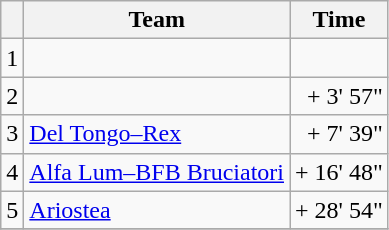<table class="wikitable">
<tr>
<th></th>
<th>Team</th>
<th>Time</th>
</tr>
<tr>
<td>1</td>
<td></td>
<td align=right></td>
</tr>
<tr>
<td>2</td>
<td></td>
<td align=right>+ 3' 57"</td>
</tr>
<tr>
<td>3</td>
<td><a href='#'>Del Tongo–Rex</a></td>
<td align=right>+ 7' 39"</td>
</tr>
<tr>
<td>4</td>
<td><a href='#'>Alfa Lum–BFB Bruciatori</a></td>
<td align=right>+ 16' 48"</td>
</tr>
<tr>
<td>5</td>
<td><a href='#'>Ariostea</a></td>
<td align=right>+ 28' 54"</td>
</tr>
<tr>
</tr>
</table>
